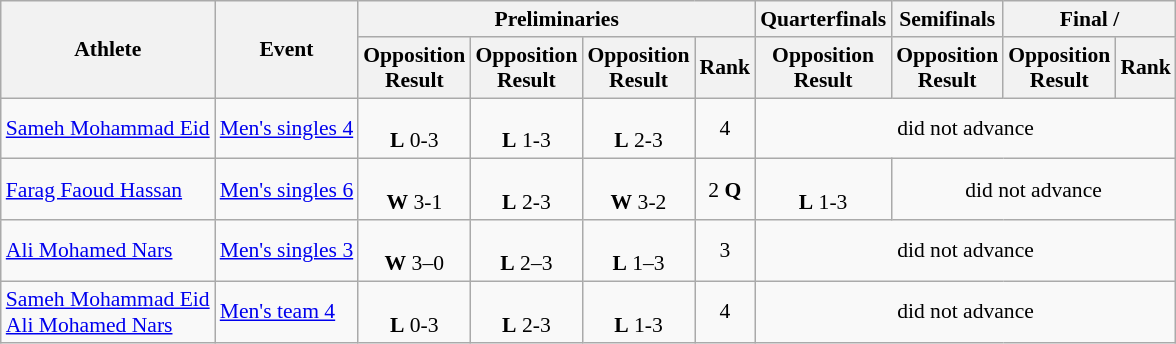<table class=wikitable style="font-size:90%">
<tr>
<th rowspan="2">Athlete</th>
<th rowspan="2">Event</th>
<th colspan="4">Preliminaries</th>
<th>Quarterfinals</th>
<th>Semifinals</th>
<th colspan="2">Final / </th>
</tr>
<tr>
<th>Opposition<br>Result</th>
<th>Opposition<br>Result</th>
<th>Opposition<br>Result</th>
<th>Rank</th>
<th>Opposition<br>Result</th>
<th>Opposition<br>Result</th>
<th>Opposition<br>Result</th>
<th>Rank</th>
</tr>
<tr>
<td><a href='#'>Sameh Mohammad Eid</a></td>
<td><a href='#'>Men's singles 4</a></td>
<td align="center"><br><strong>L</strong> 0-3</td>
<td align="center"><br><strong>L</strong> 1-3</td>
<td align="center"><br><strong>L</strong> 2-3</td>
<td align="center">4</td>
<td align="center" colspan="4">did not advance</td>
</tr>
<tr>
<td><a href='#'>Farag Faoud Hassan</a></td>
<td><a href='#'>Men's singles 6</a></td>
<td align="center"><br><strong>W</strong> 3-1</td>
<td align="center"><br><strong>L</strong> 2-3</td>
<td align="center"><br><strong>W</strong> 3-2</td>
<td align="center">2 <strong>Q</strong></td>
<td align="center"><br><strong>L</strong> 1-3</td>
<td align="center" colspan="3">did not advance</td>
</tr>
<tr>
<td><a href='#'>Ali Mohamed Nars</a></td>
<td><a href='#'>Men's singles 3</a></td>
<td align="center"><br><strong>W</strong> 3–0</td>
<td align="center"><br><strong>L</strong> 2–3</td>
<td align="center"><br><strong>L</strong> 1–3</td>
<td align="center">3</td>
<td align="center" colspan="4">did not advance</td>
</tr>
<tr>
<td><a href='#'>Sameh Mohammad Eid</a><br> <a href='#'>Ali Mohamed Nars</a></td>
<td><a href='#'>Men's team 4</a></td>
<td align="center"><br><strong>L</strong> 0-3</td>
<td align="center"><br><strong>L</strong> 2-3</td>
<td align="center"><br><strong>L</strong> 1-3</td>
<td align="center">4</td>
<td align="center" colspan="4">did not advance</td>
</tr>
</table>
